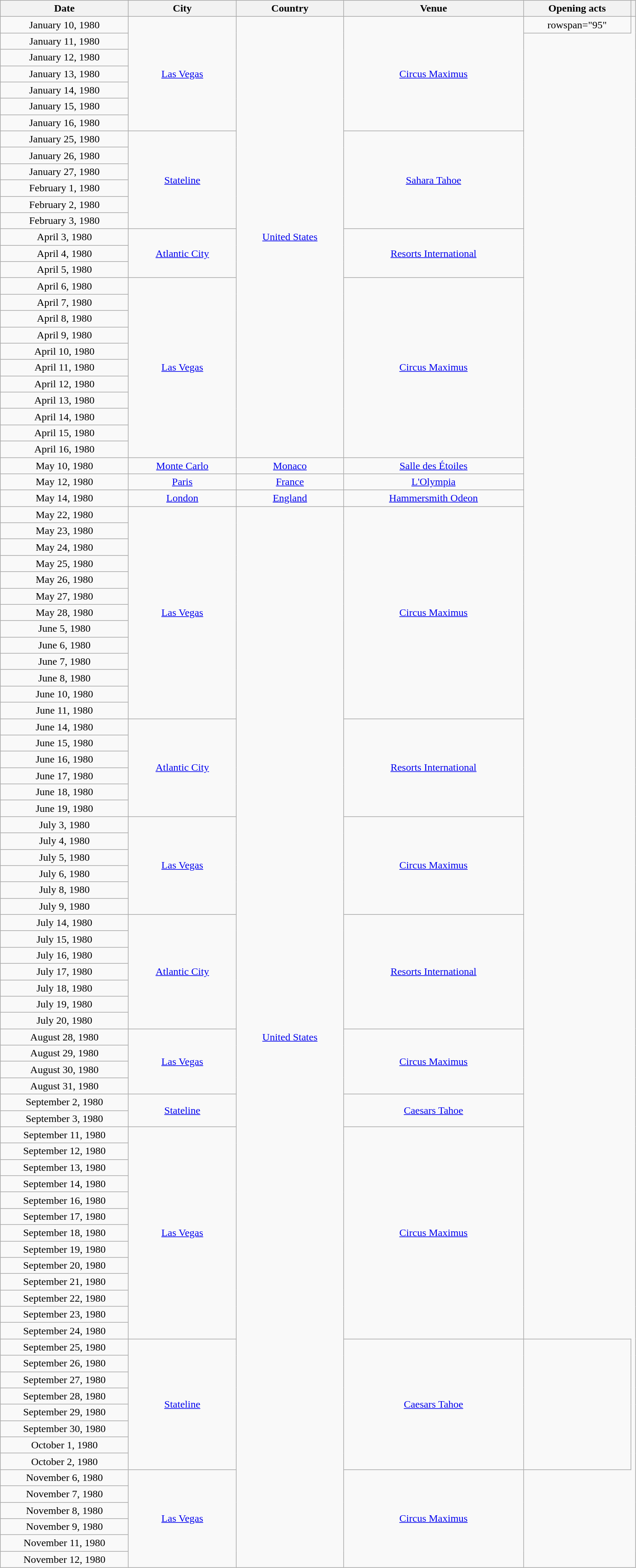<table class="wikitable" id="1980" style="text-align:center;">
<tr>
<th scope="col" style="width:12em;">Date</th>
<th scope="col" style="width:10em;">City</th>
<th scope="col" style="width:10em;">Country</th>
<th scope="col" style="width:17em;">Venue</th>
<th scope="col" style="width:10em;">Opening acts</th>
<th scope="col" class="unsortable"></th>
</tr>
<tr>
<td>January 10, 1980</td>
<td rowspan="7"><a href='#'>Las Vegas</a></td>
<td rowspan="27"><a href='#'>United States</a></td>
<td rowspan="7"><a href='#'>Circus Maximus</a></td>
<td>rowspan="95" </td>
</tr>
<tr>
<td>January 11, 1980</td>
</tr>
<tr>
<td>January 12, 1980</td>
</tr>
<tr>
<td>January 13, 1980</td>
</tr>
<tr>
<td>January 14, 1980</td>
</tr>
<tr>
<td>January 15, 1980</td>
</tr>
<tr>
<td>January 16, 1980</td>
</tr>
<tr>
<td>January 25, 1980</td>
<td rowspan="6"><a href='#'>Stateline</a></td>
<td rowspan="6"><a href='#'>Sahara Tahoe</a></td>
</tr>
<tr>
<td>January 26, 1980</td>
</tr>
<tr>
<td>January 27, 1980</td>
</tr>
<tr>
<td>February 1, 1980</td>
</tr>
<tr>
<td>February 2, 1980</td>
</tr>
<tr>
<td>February 3, 1980</td>
</tr>
<tr>
<td>April 3, 1980</td>
<td rowspan="3"><a href='#'>Atlantic City</a></td>
<td rowspan="3"><a href='#'>Resorts International</a></td>
</tr>
<tr>
<td>April 4, 1980</td>
</tr>
<tr>
<td>April 5, 1980</td>
</tr>
<tr>
<td>April 6, 1980</td>
<td rowspan="11"><a href='#'>Las Vegas</a></td>
<td rowspan="11"><a href='#'>Circus Maximus</a></td>
</tr>
<tr>
<td>April 7, 1980</td>
</tr>
<tr>
<td>April 8, 1980</td>
</tr>
<tr>
<td>April 9, 1980</td>
</tr>
<tr>
<td>April 10, 1980</td>
</tr>
<tr>
<td>April 11, 1980</td>
</tr>
<tr>
<td>April 12, 1980</td>
</tr>
<tr>
<td>April 13, 1980</td>
</tr>
<tr>
<td>April 14, 1980</td>
</tr>
<tr>
<td>April 15, 1980</td>
</tr>
<tr>
<td>April 16, 1980</td>
</tr>
<tr>
<td>May 10, 1980</td>
<td><a href='#'>Monte Carlo</a></td>
<td><a href='#'>Monaco</a></td>
<td><a href='#'>Salle des Étoiles</a></td>
</tr>
<tr>
<td>May 12, 1980</td>
<td><a href='#'>Paris</a></td>
<td><a href='#'>France</a></td>
<td><a href='#'>L'Olympia</a></td>
</tr>
<tr>
<td>May 14, 1980</td>
<td><a href='#'>London</a></td>
<td><a href='#'>England</a></td>
<td><a href='#'>Hammersmith Odeon</a></td>
</tr>
<tr>
<td>May 22, 1980</td>
<td rowspan="13"><a href='#'>Las Vegas</a></td>
<td rowspan="66"><a href='#'>United States</a></td>
<td rowspan="13"><a href='#'>Circus Maximus</a></td>
</tr>
<tr>
<td>May 23, 1980</td>
</tr>
<tr>
<td>May 24, 1980</td>
</tr>
<tr>
<td>May 25, 1980</td>
</tr>
<tr>
<td>May 26, 1980</td>
</tr>
<tr>
<td>May 27, 1980</td>
</tr>
<tr>
<td>May 28, 1980</td>
</tr>
<tr>
<td>June 5, 1980</td>
</tr>
<tr>
<td>June 6, 1980</td>
</tr>
<tr>
<td>June 7, 1980</td>
</tr>
<tr>
<td>June 8, 1980</td>
</tr>
<tr>
<td>June 10, 1980</td>
</tr>
<tr>
<td>June 11, 1980</td>
</tr>
<tr>
<td>June 14, 1980</td>
<td rowspan="6"><a href='#'>Atlantic City</a></td>
<td rowspan="6"><a href='#'>Resorts International</a></td>
</tr>
<tr>
<td>June 15, 1980</td>
</tr>
<tr>
<td>June 16, 1980</td>
</tr>
<tr>
<td>June 17, 1980</td>
</tr>
<tr>
<td>June 18, 1980</td>
</tr>
<tr>
<td>June 19, 1980</td>
</tr>
<tr>
<td>July 3, 1980</td>
<td rowspan="6"><a href='#'>Las Vegas</a></td>
<td rowspan="6"><a href='#'>Circus Maximus</a></td>
</tr>
<tr>
<td>July 4, 1980</td>
</tr>
<tr>
<td>July 5, 1980</td>
</tr>
<tr>
<td>July 6, 1980</td>
</tr>
<tr>
<td>July 8, 1980</td>
</tr>
<tr>
<td>July 9, 1980</td>
</tr>
<tr>
<td>July 14, 1980</td>
<td rowspan="7"><a href='#'>Atlantic City</a></td>
<td rowspan="7"><a href='#'>Resorts International</a></td>
</tr>
<tr>
<td>July 15, 1980</td>
</tr>
<tr>
<td>July 16, 1980</td>
</tr>
<tr>
<td>July 17, 1980</td>
</tr>
<tr>
<td>July 18, 1980</td>
</tr>
<tr>
<td>July 19, 1980</td>
</tr>
<tr>
<td>July 20, 1980</td>
</tr>
<tr>
<td>August 28, 1980</td>
<td rowspan="4"><a href='#'>Las Vegas</a></td>
<td rowspan="4"><a href='#'>Circus Maximus</a></td>
</tr>
<tr>
<td>August 29, 1980</td>
</tr>
<tr>
<td>August 30, 1980</td>
</tr>
<tr>
<td>August 31, 1980</td>
</tr>
<tr>
<td>September 2, 1980</td>
<td rowspan="2"><a href='#'>Stateline</a></td>
<td rowspan="2"><a href='#'>Caesars Tahoe</a></td>
</tr>
<tr>
<td>September 3, 1980</td>
</tr>
<tr>
<td>September 11, 1980</td>
<td rowspan="13"><a href='#'>Las Vegas</a></td>
<td rowspan="13"><a href='#'>Circus Maximus</a></td>
</tr>
<tr>
<td>September 12, 1980</td>
</tr>
<tr>
<td>September 13, 1980</td>
</tr>
<tr>
<td>September 14, 1980</td>
</tr>
<tr>
<td>September 16, 1980</td>
</tr>
<tr>
<td>September 17, 1980</td>
</tr>
<tr>
<td>September 18, 1980</td>
</tr>
<tr>
<td>September 19, 1980</td>
</tr>
<tr>
<td>September 20, 1980</td>
</tr>
<tr>
<td>September 21, 1980</td>
</tr>
<tr>
<td>September 22, 1980</td>
</tr>
<tr>
<td>September 23, 1980</td>
</tr>
<tr>
<td>September 24, 1980</td>
</tr>
<tr>
<td>September 25, 1980</td>
<td rowspan="8"><a href='#'>Stateline</a></td>
<td rowspan="8"><a href='#'>Caesars Tahoe</a></td>
<td rowspan="8"></td>
</tr>
<tr>
<td>September 26, 1980</td>
</tr>
<tr>
<td>September 27, 1980</td>
</tr>
<tr>
<td>September 28, 1980</td>
</tr>
<tr>
<td>September 29, 1980</td>
</tr>
<tr>
<td>September 30, 1980</td>
</tr>
<tr>
<td>October 1, 1980</td>
</tr>
<tr>
<td>October 2, 1980</td>
</tr>
<tr>
<td>November 6, 1980</td>
<td rowspan="6"><a href='#'>Las Vegas</a></td>
<td rowspan="6"><a href='#'>Circus Maximus</a></td>
</tr>
<tr>
<td>November 7, 1980</td>
</tr>
<tr>
<td>November 8, 1980</td>
</tr>
<tr>
<td>November 9, 1980</td>
</tr>
<tr>
<td>November 11, 1980</td>
</tr>
<tr>
<td>November 12, 1980</td>
</tr>
</table>
